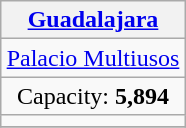<table class="wikitable" style="margin:1em auto; text-align:center">
<tr>
<th><a href='#'>Guadalajara</a></th>
</tr>
<tr>
<td><a href='#'>Palacio Multiusos</a></td>
</tr>
<tr>
<td>Capacity: <strong>5,894</strong></td>
</tr>
<tr>
<td></td>
</tr>
<tr>
</tr>
</table>
